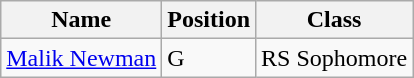<table class="wikitable">
<tr>
<th>Name</th>
<th>Position</th>
<th>Class</th>
</tr>
<tr>
<td><a href='#'>Malik Newman</a></td>
<td>G</td>
<td>RS Sophomore</td>
</tr>
</table>
